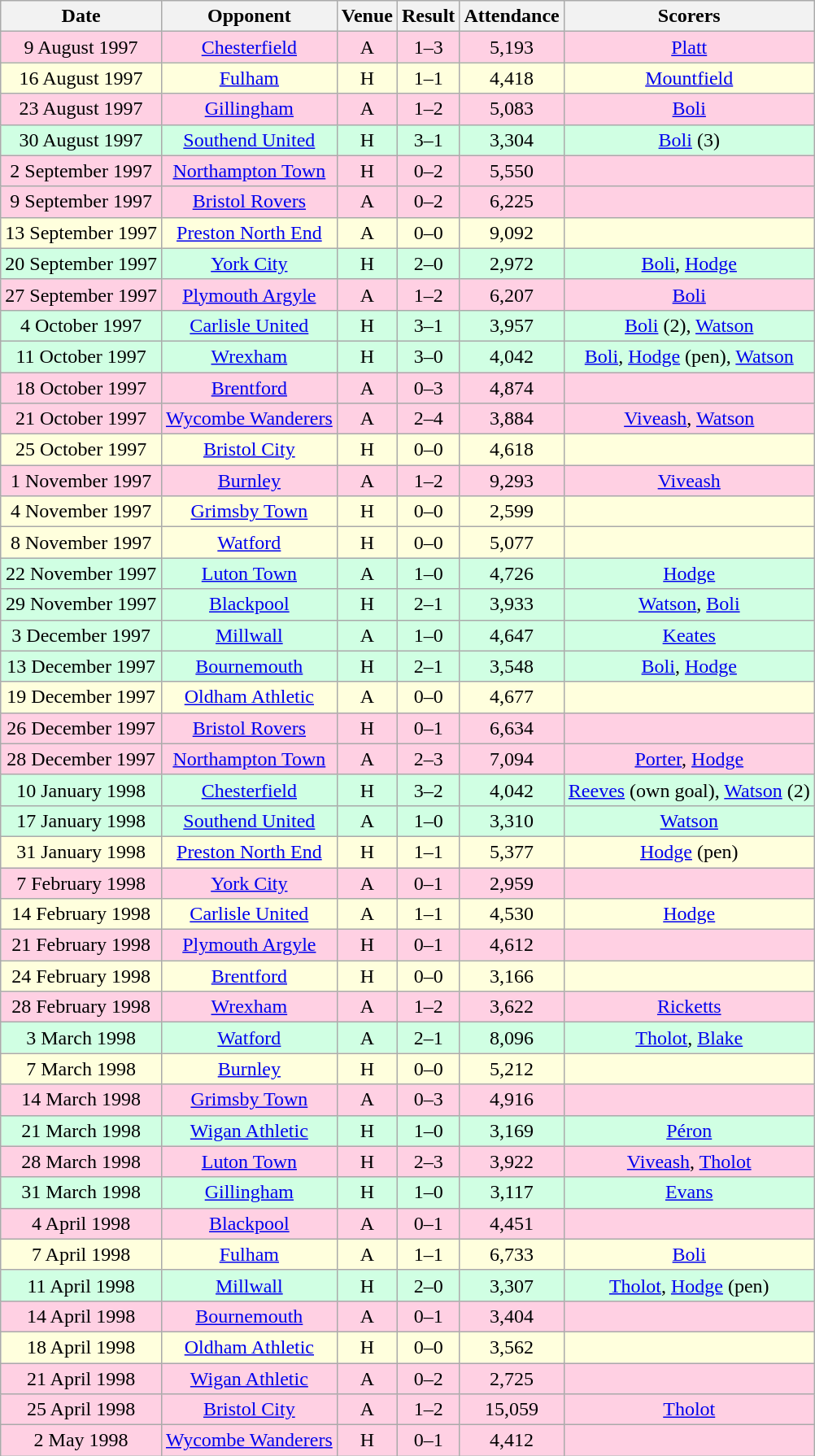<table class="wikitable sortable" style="font-size:100%; text-align:center">
<tr>
<th>Date</th>
<th>Opponent</th>
<th>Venue</th>
<th>Result</th>
<th>Attendance</th>
<th>Scorers</th>
</tr>
<tr style="background-color: #ffd0e3;">
<td>9 August 1997</td>
<td><a href='#'>Chesterfield</a></td>
<td>A</td>
<td>1–3</td>
<td>5,193</td>
<td><a href='#'>Platt</a></td>
</tr>
<tr style="background-color: #ffffdd;">
<td>16 August 1997</td>
<td><a href='#'>Fulham</a></td>
<td>H</td>
<td>1–1</td>
<td>4,418</td>
<td><a href='#'>Mountfield</a></td>
</tr>
<tr style="background-color: #ffd0e3;">
<td>23 August 1997</td>
<td><a href='#'>Gillingham</a></td>
<td>A</td>
<td>1–2</td>
<td>5,083</td>
<td><a href='#'>Boli</a></td>
</tr>
<tr style="background-color: #d0ffe3;">
<td>30 August 1997</td>
<td><a href='#'>Southend United</a></td>
<td>H</td>
<td>3–1</td>
<td>3,304</td>
<td><a href='#'>Boli</a> (3)</td>
</tr>
<tr style="background-color: #ffd0e3;">
<td>2 September 1997</td>
<td><a href='#'>Northampton Town</a></td>
<td>H</td>
<td>0–2</td>
<td>5,550</td>
<td></td>
</tr>
<tr style="background-color: #ffd0e3;">
<td>9 September 1997</td>
<td><a href='#'>Bristol Rovers</a></td>
<td>A</td>
<td>0–2</td>
<td>6,225</td>
<td></td>
</tr>
<tr style="background-color: #ffffdd;">
<td>13 September 1997</td>
<td><a href='#'>Preston North End</a></td>
<td>A</td>
<td>0–0</td>
<td>9,092</td>
<td></td>
</tr>
<tr style="background-color: #d0ffe3;">
<td>20 September 1997</td>
<td><a href='#'>York City</a></td>
<td>H</td>
<td>2–0</td>
<td>2,972</td>
<td><a href='#'>Boli</a>, <a href='#'>Hodge</a></td>
</tr>
<tr style="background-color: #ffd0e3;">
<td>27 September 1997</td>
<td><a href='#'>Plymouth Argyle</a></td>
<td>A</td>
<td>1–2</td>
<td>6,207</td>
<td><a href='#'>Boli</a></td>
</tr>
<tr style="background-color: #d0ffe3;">
<td>4 October 1997</td>
<td><a href='#'>Carlisle United</a></td>
<td>H</td>
<td>3–1</td>
<td>3,957</td>
<td><a href='#'>Boli</a> (2), <a href='#'>Watson</a></td>
</tr>
<tr style="background-color: #d0ffe3;">
<td>11 October 1997</td>
<td><a href='#'>Wrexham</a></td>
<td>H</td>
<td>3–0</td>
<td>4,042</td>
<td><a href='#'>Boli</a>, <a href='#'>Hodge</a> (pen), <a href='#'>Watson</a></td>
</tr>
<tr style="background-color: #ffd0e3;">
<td>18 October 1997</td>
<td><a href='#'>Brentford</a></td>
<td>A</td>
<td>0–3</td>
<td>4,874</td>
<td></td>
</tr>
<tr style="background-color: #ffd0e3;">
<td>21 October 1997</td>
<td><a href='#'>Wycombe Wanderers</a></td>
<td>A</td>
<td>2–4</td>
<td>3,884</td>
<td><a href='#'>Viveash</a>, <a href='#'>Watson</a></td>
</tr>
<tr style="background-color: #ffffdd;">
<td>25 October 1997</td>
<td><a href='#'>Bristol City</a></td>
<td>H</td>
<td>0–0</td>
<td>4,618</td>
<td></td>
</tr>
<tr style="background-color: #ffd0e3;">
<td>1 November 1997</td>
<td><a href='#'>Burnley</a></td>
<td>A</td>
<td>1–2</td>
<td>9,293</td>
<td><a href='#'>Viveash</a></td>
</tr>
<tr style="background-color: #ffffdd;">
<td>4 November 1997</td>
<td><a href='#'>Grimsby Town</a></td>
<td>H</td>
<td>0–0</td>
<td>2,599</td>
<td></td>
</tr>
<tr style="background-color: #ffffdd;">
<td>8 November 1997</td>
<td><a href='#'>Watford</a></td>
<td>H</td>
<td>0–0</td>
<td>5,077</td>
<td></td>
</tr>
<tr style="background-color: #d0ffe3;">
<td>22 November 1997</td>
<td><a href='#'>Luton Town</a></td>
<td>A</td>
<td>1–0</td>
<td>4,726</td>
<td><a href='#'>Hodge</a></td>
</tr>
<tr style="background-color: #d0ffe3;">
<td>29 November 1997</td>
<td><a href='#'>Blackpool</a></td>
<td>H</td>
<td>2–1</td>
<td>3,933</td>
<td><a href='#'>Watson</a>, <a href='#'>Boli</a></td>
</tr>
<tr style="background-color: #d0ffe3;">
<td>3 December 1997</td>
<td><a href='#'>Millwall</a></td>
<td>A</td>
<td>1–0</td>
<td>4,647</td>
<td><a href='#'>Keates</a></td>
</tr>
<tr style="background-color: #d0ffe3;">
<td>13 December 1997</td>
<td><a href='#'>Bournemouth</a></td>
<td>H</td>
<td>2–1</td>
<td>3,548</td>
<td><a href='#'>Boli</a>, <a href='#'>Hodge</a></td>
</tr>
<tr style="background-color: #ffffdd;">
<td>19 December 1997</td>
<td><a href='#'>Oldham Athletic</a></td>
<td>A</td>
<td>0–0</td>
<td>4,677</td>
<td></td>
</tr>
<tr style="background-color: #ffd0e3;">
<td>26 December 1997</td>
<td><a href='#'>Bristol Rovers</a></td>
<td>H</td>
<td>0–1</td>
<td>6,634</td>
<td></td>
</tr>
<tr style="background-color: #ffd0e3;">
<td>28 December 1997</td>
<td><a href='#'>Northampton Town</a></td>
<td>A</td>
<td>2–3</td>
<td>7,094</td>
<td><a href='#'>Porter</a>, <a href='#'>Hodge</a></td>
</tr>
<tr style="background-color: #d0ffe3;">
<td>10 January 1998</td>
<td><a href='#'>Chesterfield</a></td>
<td>H</td>
<td>3–2</td>
<td>4,042</td>
<td><a href='#'>Reeves</a> (own goal), <a href='#'>Watson</a> (2)</td>
</tr>
<tr style="background-color: #d0ffe3;">
<td>17 January 1998</td>
<td><a href='#'>Southend United</a></td>
<td>A</td>
<td>1–0</td>
<td>3,310</td>
<td><a href='#'>Watson</a></td>
</tr>
<tr style="background-color: #ffffdd;">
<td>31 January 1998</td>
<td><a href='#'>Preston North End</a></td>
<td>H</td>
<td>1–1</td>
<td>5,377</td>
<td><a href='#'>Hodge</a> (pen)</td>
</tr>
<tr style="background-color: #ffd0e3;">
<td>7 February 1998</td>
<td><a href='#'>York City</a></td>
<td>A</td>
<td>0–1</td>
<td>2,959</td>
<td></td>
</tr>
<tr style="background-color: #ffffdd;">
<td>14 February 1998</td>
<td><a href='#'>Carlisle United</a></td>
<td>A</td>
<td>1–1</td>
<td>4,530</td>
<td><a href='#'>Hodge</a></td>
</tr>
<tr style="background-color: #ffd0e3;">
<td>21 February 1998</td>
<td><a href='#'>Plymouth Argyle</a></td>
<td>H</td>
<td>0–1</td>
<td>4,612</td>
<td></td>
</tr>
<tr style="background-color: #ffffdd;">
<td>24 February 1998</td>
<td><a href='#'>Brentford</a></td>
<td>H</td>
<td>0–0</td>
<td>3,166</td>
<td></td>
</tr>
<tr style="background-color: #ffd0e3;">
<td>28 February 1998</td>
<td><a href='#'>Wrexham</a></td>
<td>A</td>
<td>1–2</td>
<td>3,622</td>
<td><a href='#'>Ricketts</a></td>
</tr>
<tr style="background-color: #d0ffe3;">
<td>3 March 1998</td>
<td><a href='#'>Watford</a></td>
<td>A</td>
<td>2–1</td>
<td>8,096</td>
<td><a href='#'>Tholot</a>, <a href='#'>Blake</a></td>
</tr>
<tr style="background-color: #ffffdd;">
<td>7 March 1998</td>
<td><a href='#'>Burnley</a></td>
<td>H</td>
<td>0–0</td>
<td>5,212</td>
<td></td>
</tr>
<tr style="background-color: #ffd0e3;">
<td>14 March 1998</td>
<td><a href='#'>Grimsby Town</a></td>
<td>A</td>
<td>0–3</td>
<td>4,916</td>
<td></td>
</tr>
<tr style="background-color: #d0ffe3;">
<td>21 March 1998</td>
<td><a href='#'>Wigan Athletic</a></td>
<td>H</td>
<td>1–0</td>
<td>3,169</td>
<td><a href='#'>Péron</a></td>
</tr>
<tr style="background-color: #ffd0e3;">
<td>28 March 1998</td>
<td><a href='#'>Luton Town</a></td>
<td>H</td>
<td>2–3</td>
<td>3,922</td>
<td><a href='#'>Viveash</a>, <a href='#'>Tholot</a></td>
</tr>
<tr style="background-color: #d0ffe3;">
<td>31 March 1998</td>
<td><a href='#'>Gillingham</a></td>
<td>H</td>
<td>1–0</td>
<td>3,117</td>
<td><a href='#'>Evans</a></td>
</tr>
<tr style="background-color: #ffd0e3;">
<td>4 April 1998</td>
<td><a href='#'>Blackpool</a></td>
<td>A</td>
<td>0–1</td>
<td>4,451</td>
<td></td>
</tr>
<tr style="background-color: #ffffdd;">
<td>7 April 1998</td>
<td><a href='#'>Fulham</a></td>
<td>A</td>
<td>1–1</td>
<td>6,733</td>
<td><a href='#'>Boli</a></td>
</tr>
<tr style="background-color: #d0ffe3;">
<td>11 April 1998</td>
<td><a href='#'>Millwall</a></td>
<td>H</td>
<td>2–0</td>
<td>3,307</td>
<td><a href='#'>Tholot</a>, <a href='#'>Hodge</a> (pen)</td>
</tr>
<tr style="background-color: #ffd0e3;">
<td>14 April 1998</td>
<td><a href='#'>Bournemouth</a></td>
<td>A</td>
<td>0–1</td>
<td>3,404</td>
<td></td>
</tr>
<tr style="background-color: #ffffdd;">
<td>18 April 1998</td>
<td><a href='#'>Oldham Athletic</a></td>
<td>H</td>
<td>0–0</td>
<td>3,562</td>
<td></td>
</tr>
<tr style="background-color: #ffd0e3;">
<td>21 April 1998</td>
<td><a href='#'>Wigan Athletic</a></td>
<td>A</td>
<td>0–2</td>
<td>2,725</td>
<td></td>
</tr>
<tr style="background-color: #ffd0e3;">
<td>25 April 1998</td>
<td><a href='#'>Bristol City</a></td>
<td>A</td>
<td>1–2</td>
<td>15,059</td>
<td><a href='#'>Tholot</a></td>
</tr>
<tr style="background-color: #ffd0e3;">
<td>2 May 1998</td>
<td><a href='#'>Wycombe Wanderers</a></td>
<td>H</td>
<td>0–1</td>
<td>4,412</td>
<td></td>
</tr>
</table>
